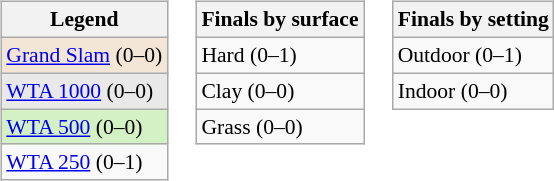<table>
<tr valign=top>
<td><br><table class="wikitable" style=font-size:90%>
<tr>
<th>Legend</th>
</tr>
<tr bgcolor=f3e6d7>
<td><a href='#'>Grand Slam</a> (0–0)</td>
</tr>
<tr bgcolor=e9e9e9>
<td><a href='#'>WTA 1000</a> (0–0)</td>
</tr>
<tr bgcolor=d4f1c5>
<td><a href='#'>WTA 500</a> (0–0)</td>
</tr>
<tr>
<td><a href='#'>WTA 250</a> (0–1)</td>
</tr>
</table>
</td>
<td><br><table class="wikitable" style=font-size:90%>
<tr>
<th>Finals by surface</th>
</tr>
<tr>
<td>Hard (0–1)</td>
</tr>
<tr>
<td>Clay (0–0)</td>
</tr>
<tr>
<td>Grass (0–0)</td>
</tr>
</table>
</td>
<td><br><table class="wikitable" style=font-size:90%>
<tr>
<th>Finals by setting</th>
</tr>
<tr>
<td>Outdoor (0–1)</td>
</tr>
<tr>
<td>Indoor (0–0)</td>
</tr>
</table>
</td>
</tr>
</table>
